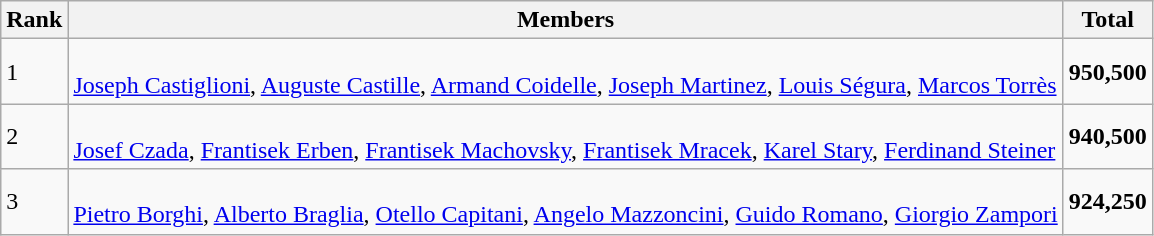<table class="wikitable">
<tr>
<th>Rank</th>
<th>Members</th>
<th>Total</th>
</tr>
<tr>
<td>1</td>
<td><br><a href='#'>Joseph Castiglioni</a>, <a href='#'>Auguste Castille</a>, <a href='#'>Armand Coidelle</a>, <a href='#'>Joseph Martinez</a>, <a href='#'>Louis Ségura</a>, <a href='#'>Marcos Torrès</a></td>
<td><strong>950,500</strong></td>
</tr>
<tr>
<td>2</td>
<td> <br><a href='#'>Josef Czada</a>, <a href='#'>Frantisek Erben</a>, <a href='#'>Frantisek Machovsky</a>, <a href='#'>Frantisek Mracek</a>, <a href='#'>Karel Stary</a>, <a href='#'>Ferdinand Steiner</a></td>
<td><strong>940,500</strong></td>
</tr>
<tr>
<td>3</td>
<td><br><a href='#'>Pietro Borghi</a>, <a href='#'>Alberto Braglia</a>, <a href='#'>Otello Capitani</a>, <a href='#'>Angelo Mazzoncini</a>, <a href='#'>Guido Romano</a>, <a href='#'>Giorgio Zampori</a></td>
<td><strong>924,250</strong></td>
</tr>
</table>
